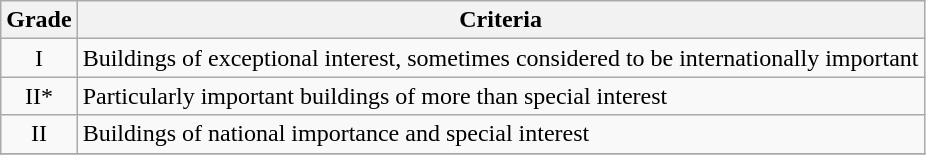<table class="wikitable" border="1">
<tr>
<th>Grade</th>
<th>Criteria</th>
</tr>
<tr>
<td align="center" >I</td>
<td>Buildings of exceptional interest, sometimes considered to be internationally important</td>
</tr>
<tr>
<td align="center" >II*</td>
<td>Particularly important buildings of more than special interest</td>
</tr>
<tr>
<td align="center" >II</td>
<td>Buildings of national importance and special interest</td>
</tr>
<tr>
</tr>
</table>
